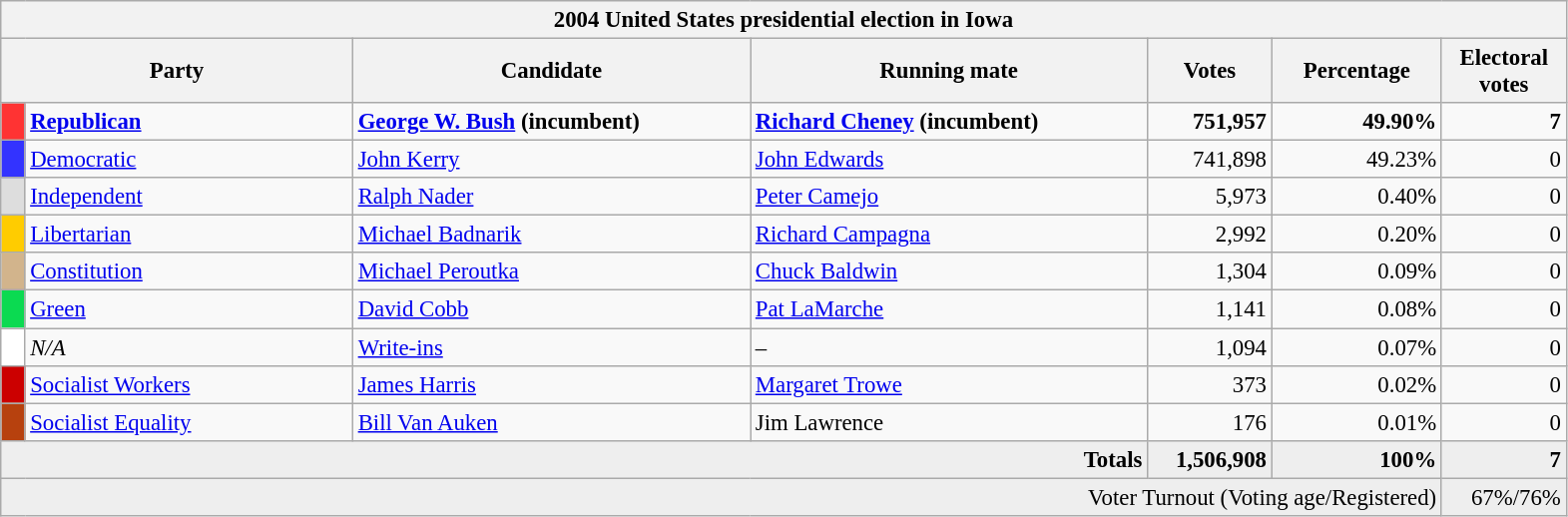<table class="wikitable" style="font-size: 95%;">
<tr>
<th colspan="7">2004 United States presidential election in Iowa</th>
</tr>
<tr>
<th colspan="2" style="width: 15em">Party</th>
<th style="width: 17em">Candidate</th>
<th style="width: 17em">Running mate</th>
<th style="width: 5em">Votes</th>
<th style="width: 7em">Percentage</th>
<th style="width: 5em">Electoral votes</th>
</tr>
<tr>
<th style="background-color:#FF3333; width: 3px"></th>
<td style="width: 130px"><strong><a href='#'>Republican</a></strong></td>
<td><strong><a href='#'>George W. Bush</a></strong> <strong>(incumbent)</strong></td>
<td><strong><a href='#'>Richard Cheney</a></strong> <strong>(incumbent)</strong></td>
<td align="right"><strong>751,957</strong></td>
<td align="right"><strong>49.90%</strong></td>
<td align="right"><strong>7</strong></td>
</tr>
<tr>
<th style="background-color:#3333FF; width: 3px"></th>
<td style="width: 130px"><a href='#'>Democratic</a></td>
<td><a href='#'>John Kerry</a></td>
<td><a href='#'>John Edwards</a></td>
<td align="right">741,898</td>
<td align="right">49.23%</td>
<td align="right">0</td>
</tr>
<tr>
<th style="background-color:#DDDDDD; width: 3px"></th>
<td style="width: 130px"><a href='#'>Independent</a></td>
<td><a href='#'>Ralph Nader</a></td>
<td><a href='#'>Peter Camejo</a></td>
<td align="right">5,973</td>
<td align="right">0.40%</td>
<td align="right">0</td>
</tr>
<tr>
<th style="background-color:#FFCC00; width: 3px"></th>
<td style="width: 130px"><a href='#'>Libertarian</a></td>
<td><a href='#'>Michael Badnarik</a></td>
<td><a href='#'>Richard Campagna</a></td>
<td align="right">2,992</td>
<td align="right">0.20%</td>
<td align="right">0</td>
</tr>
<tr>
<th style="background-color:#D2B48C; width: 3px"></th>
<td style="width: 130px"><a href='#'>Constitution</a></td>
<td><a href='#'>Michael Peroutka</a></td>
<td><a href='#'>Chuck Baldwin</a></td>
<td align="right">1,304</td>
<td align="right">0.09%</td>
<td align="right">0</td>
</tr>
<tr>
<th style="background-color:#0BDA51; width: 3px"></th>
<td style="width: 130px"><a href='#'>Green</a></td>
<td><a href='#'>David Cobb</a></td>
<td><a href='#'>Pat LaMarche</a></td>
<td align="right">1,141</td>
<td align="right">0.08%</td>
<td align="right">0</td>
</tr>
<tr>
<th style="background-color:#FFFFFF; width: 3px"></th>
<td style="width: 130px"><em>N/A</em></td>
<td><a href='#'>Write-ins</a></td>
<td>–</td>
<td align="right">1,094</td>
<td align="right">0.07%</td>
<td align="right">0</td>
</tr>
<tr>
<th style="background-color:#CC0000; width: 3px"></th>
<td style="width: 130px"><a href='#'>Socialist Workers</a></td>
<td><a href='#'> James Harris</a></td>
<td><a href='#'>Margaret Trowe</a></td>
<td align="right">373</td>
<td align="right">0.02%</td>
<td align="right">0</td>
</tr>
<tr>
<th style="background-color:#B7410E; width: 3px"></th>
<td style="width: 130px"><a href='#'>Socialist Equality</a></td>
<td><a href='#'>Bill Van Auken</a></td>
<td>Jim Lawrence</td>
<td align="right">176</td>
<td align="right">0.01%</td>
<td align="right">0</td>
</tr>
<tr bgcolor="#EEEEEE">
<td colspan="4" align="right"><strong>Totals</strong></td>
<td align="right"><strong>1,506,908</strong></td>
<td align="right"><strong>100%</strong></td>
<td align="right"><strong>7</strong></td>
</tr>
<tr bgcolor="#EEEEEE">
<td colspan="6" align="right">Voter Turnout (Voting age/Registered)</td>
<td colspan="1" align="right">67%/76%</td>
</tr>
</table>
